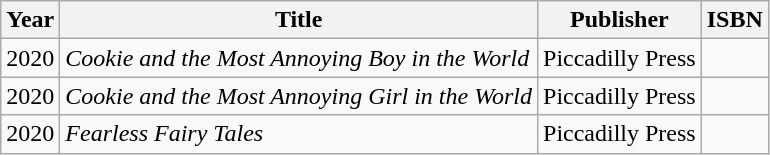<table class="wikitable sortable">
<tr>
<th>Year</th>
<th>Title</th>
<th>Publisher</th>
<th>ISBN</th>
</tr>
<tr>
<td>2020</td>
<td><em>Cookie and the Most Annoying Boy in the World</em></td>
<td>Piccadilly Press</td>
<td></td>
</tr>
<tr>
<td>2020</td>
<td><em>Cookie and the Most Annoying Girl in the World</em></td>
<td>Piccadilly Press</td>
<td></td>
</tr>
<tr>
<td>2020</td>
<td><em>Fearless Fairy Tales</em></td>
<td>Piccadilly Press</td>
<td></td>
</tr>
</table>
